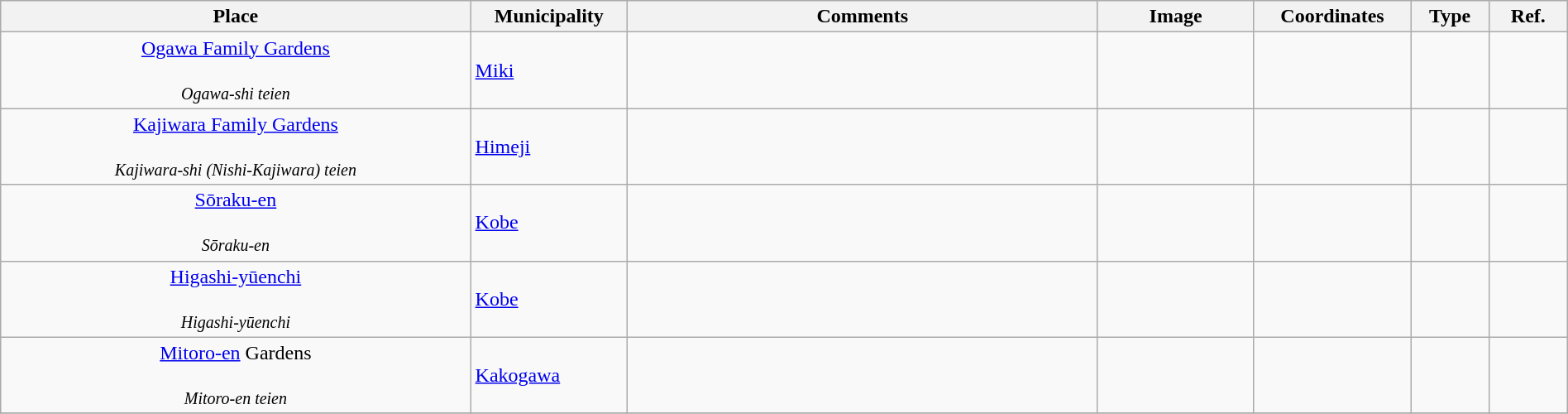<table class="wikitable sortable"  style="width:100%;">
<tr>
<th width="30%" align="left">Place</th>
<th width="10%" align="left">Municipality</th>
<th width="30%" align="left" class="unsortable">Comments</th>
<th width="10%" align="left"  class="unsortable">Image</th>
<th width="10%" align="left" class="unsortable">Coordinates</th>
<th width="5%" align="left">Type</th>
<th width="5%" align="left"  class="unsortable">Ref.</th>
</tr>
<tr>
<td align="center"><a href='#'>Ogawa Family Gardens</a><br><br><small><em>Ogawa-shi teien</em></small></td>
<td><a href='#'>Miki</a></td>
<td></td>
<td></td>
<td></td>
<td></td>
<td></td>
</tr>
<tr>
<td align="center"><a href='#'>Kajiwara Family Gardens</a><br><br><small><em>Kajiwara-shi (Nishi-Kajiwara) teien</em></small></td>
<td><a href='#'>Himeji</a></td>
<td></td>
<td></td>
<td></td>
<td></td>
<td></td>
</tr>
<tr>
<td align="center"><a href='#'>Sōraku-en</a><br><br><small><em>Sōraku-en</em></small></td>
<td><a href='#'>Kobe</a></td>
<td></td>
<td></td>
<td></td>
<td></td>
<td></td>
</tr>
<tr>
<td align="center"><a href='#'>Higashi-yūenchi</a><br><br><small><em>Higashi-yūenchi</em></small></td>
<td><a href='#'>Kobe</a></td>
<td></td>
<td></td>
<td></td>
<td></td>
<td></td>
</tr>
<tr>
<td align="center"><a href='#'>Mitoro-en</a> Gardens<br><br><small><em>Mitoro-en teien</em></small></td>
<td><a href='#'>Kakogawa</a></td>
<td></td>
<td></td>
<td></td>
<td></td>
<td></td>
</tr>
<tr>
</tr>
</table>
